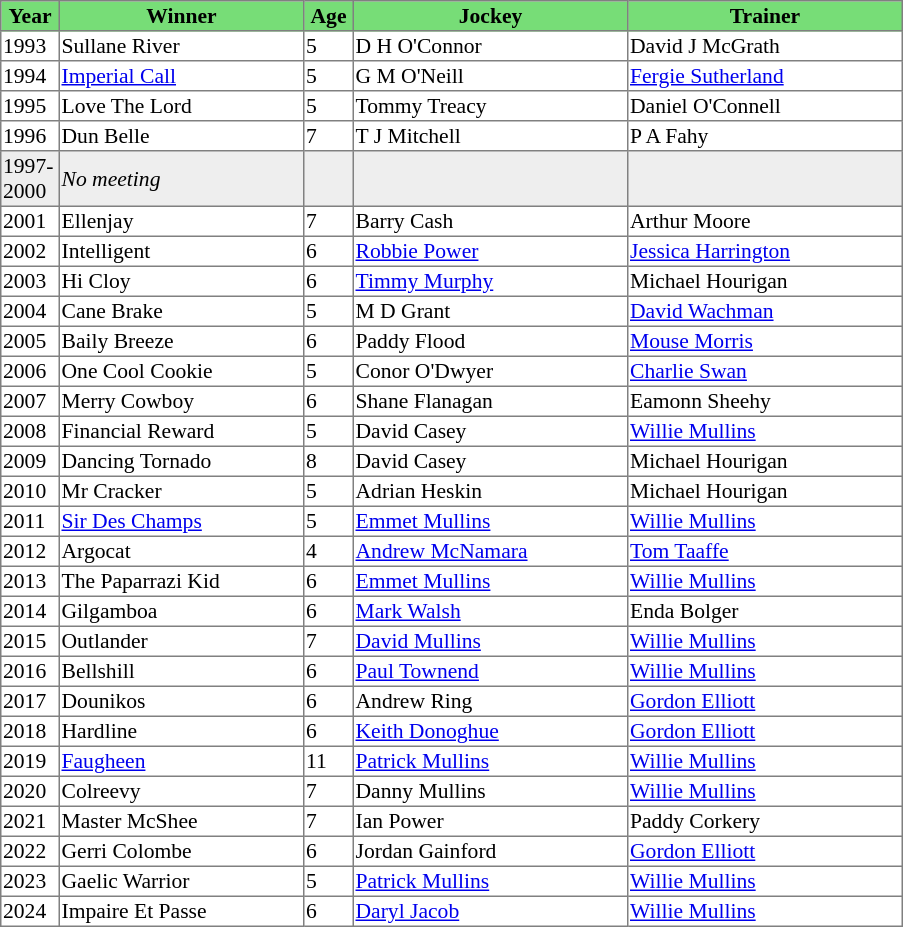<table class = "sortable" | border="1" style="border-collapse: collapse; font-size:90%">
<tr bgcolor="#77dd77" align="center">
<td style="width:36px"><strong>Year</strong></td>
<td style="width:160px"><strong>Winner</strong></td>
<td style="width:30px"><strong>Age</strong></td>
<td style="width:180px"><strong>Jockey</strong></td>
<td style="width:180px"><strong>Trainer</strong></td>
</tr>
<tr>
<td>1993</td>
<td>Sullane River</td>
<td>5</td>
<td>D H O'Connor</td>
<td>David J McGrath</td>
</tr>
<tr>
<td>1994</td>
<td><a href='#'>Imperial Call</a></td>
<td>5</td>
<td>G M O'Neill</td>
<td><a href='#'>Fergie Sutherland</a></td>
</tr>
<tr>
<td>1995</td>
<td>Love The Lord</td>
<td>5</td>
<td>Tommy Treacy</td>
<td>Daniel O'Connell</td>
</tr>
<tr>
<td>1996</td>
<td>Dun Belle</td>
<td>7</td>
<td>T J Mitchell</td>
<td>P A Fahy</td>
</tr>
<tr bgcolor="#eeeeee">
<td>1997-<br>2000</td>
<td><em>No meeting</em></td>
<td></td>
<td></td>
<td></td>
</tr>
<tr>
<td>2001</td>
<td>Ellenjay</td>
<td>7</td>
<td>Barry Cash</td>
<td>Arthur Moore</td>
</tr>
<tr>
<td>2002</td>
<td>Intelligent</td>
<td>6</td>
<td><a href='#'>Robbie Power</a></td>
<td><a href='#'>Jessica Harrington</a></td>
</tr>
<tr>
<td>2003</td>
<td>Hi Cloy</td>
<td>6</td>
<td><a href='#'>Timmy Murphy</a></td>
<td>Michael Hourigan</td>
</tr>
<tr>
<td>2004</td>
<td>Cane Brake</td>
<td>5</td>
<td>M D Grant</td>
<td><a href='#'>David Wachman</a></td>
</tr>
<tr>
<td>2005</td>
<td>Baily Breeze</td>
<td>6</td>
<td>Paddy Flood</td>
<td><a href='#'>Mouse Morris</a></td>
</tr>
<tr>
<td>2006</td>
<td>One Cool Cookie</td>
<td>5</td>
<td>Conor O'Dwyer</td>
<td><a href='#'>Charlie Swan</a></td>
</tr>
<tr>
<td>2007</td>
<td>Merry Cowboy</td>
<td>6</td>
<td>Shane Flanagan</td>
<td>Eamonn Sheehy</td>
</tr>
<tr>
<td>2008</td>
<td>Financial Reward</td>
<td>5</td>
<td>David Casey</td>
<td><a href='#'>Willie Mullins</a></td>
</tr>
<tr>
<td>2009</td>
<td>Dancing Tornado</td>
<td>8</td>
<td>David Casey</td>
<td>Michael Hourigan</td>
</tr>
<tr>
<td>2010</td>
<td>Mr Cracker</td>
<td>5</td>
<td>Adrian Heskin</td>
<td>Michael Hourigan</td>
</tr>
<tr>
<td>2011</td>
<td><a href='#'>Sir Des Champs</a></td>
<td>5</td>
<td><a href='#'>Emmet Mullins</a></td>
<td><a href='#'>Willie Mullins</a></td>
</tr>
<tr>
<td>2012</td>
<td>Argocat</td>
<td>4</td>
<td><a href='#'>Andrew McNamara</a></td>
<td><a href='#'>Tom Taaffe</a></td>
</tr>
<tr>
<td>2013</td>
<td>The Paparrazi Kid</td>
<td>6</td>
<td><a href='#'>Emmet Mullins</a></td>
<td><a href='#'>Willie Mullins</a></td>
</tr>
<tr>
<td>2014</td>
<td>Gilgamboa</td>
<td>6</td>
<td><a href='#'>Mark Walsh</a></td>
<td>Enda Bolger</td>
</tr>
<tr>
<td>2015</td>
<td>Outlander</td>
<td>7</td>
<td><a href='#'>David Mullins</a></td>
<td><a href='#'>Willie Mullins</a></td>
</tr>
<tr>
<td>2016</td>
<td>Bellshill</td>
<td>6</td>
<td><a href='#'>Paul Townend</a></td>
<td><a href='#'>Willie Mullins</a></td>
</tr>
<tr>
<td>2017</td>
<td>Dounikos</td>
<td>6</td>
<td>Andrew Ring</td>
<td><a href='#'>Gordon Elliott</a></td>
</tr>
<tr>
<td>2018</td>
<td>Hardline</td>
<td>6</td>
<td><a href='#'>Keith Donoghue</a></td>
<td><a href='#'>Gordon Elliott</a></td>
</tr>
<tr>
<td>2019</td>
<td><a href='#'>Faugheen</a></td>
<td>11</td>
<td><a href='#'>Patrick Mullins</a></td>
<td><a href='#'>Willie Mullins</a></td>
</tr>
<tr>
<td>2020</td>
<td>Colreevy</td>
<td>7</td>
<td>Danny Mullins</td>
<td><a href='#'>Willie Mullins</a></td>
</tr>
<tr>
<td>2021</td>
<td>Master McShee</td>
<td>7</td>
<td>Ian Power</td>
<td>Paddy Corkery</td>
</tr>
<tr>
<td>2022</td>
<td>Gerri Colombe</td>
<td>6</td>
<td>Jordan Gainford</td>
<td><a href='#'>Gordon Elliott</a></td>
</tr>
<tr>
<td>2023</td>
<td>Gaelic Warrior</td>
<td>5</td>
<td><a href='#'>Patrick Mullins</a></td>
<td><a href='#'>Willie Mullins</a></td>
</tr>
<tr>
<td>2024</td>
<td>Impaire Et Passe</td>
<td>6</td>
<td><a href='#'>Daryl Jacob</a></td>
<td><a href='#'>Willie Mullins</a></td>
</tr>
</table>
